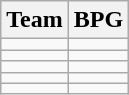<table class=wikitable>
<tr>
<th>Team</th>
<th>BPG</th>
</tr>
<tr>
<td></td>
<td></td>
</tr>
<tr>
<td></td>
<td></td>
</tr>
<tr>
<td></td>
<td></td>
</tr>
<tr>
<td></td>
<td></td>
</tr>
<tr>
<td></td>
<td></td>
</tr>
</table>
